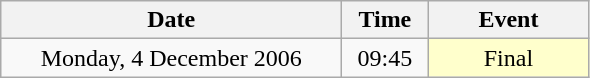<table class = "wikitable" style="text-align:center;">
<tr>
<th width=220>Date</th>
<th width=50>Time</th>
<th width=100>Event</th>
</tr>
<tr>
<td>Monday, 4 December 2006</td>
<td>09:45</td>
<td bgcolor=ffffcc>Final</td>
</tr>
</table>
